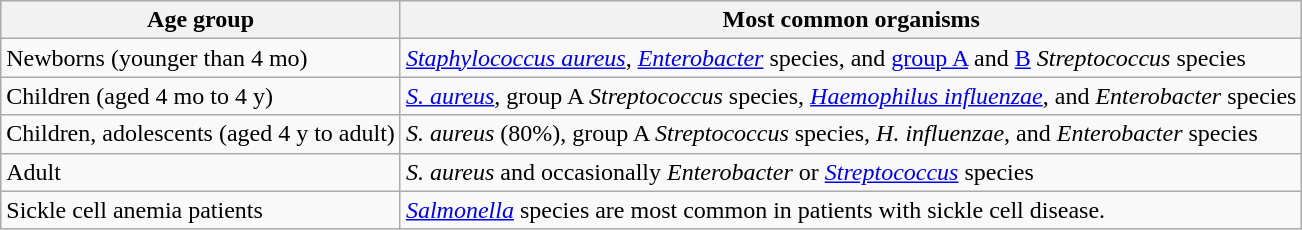<table class="wikitable">
<tr>
<th>Age group</th>
<th>Most common organisms</th>
</tr>
<tr>
<td>Newborns (younger than 4 mo)</td>
<td><em><a href='#'>Staphylococcus aureus</a></em>, <em><a href='#'>Enterobacter</a></em> species, and <a href='#'>group A</a> and <a href='#'>B</a> <em>Streptococcus</em> species</td>
</tr>
<tr>
<td>Children (aged 4 mo to 4 y)</td>
<td><em><a href='#'>S. aureus</a></em>, group A <em>Streptococcus</em> species, <em><a href='#'>Haemophilus influenzae</a></em>, and <em>Enterobacter</em> species</td>
</tr>
<tr>
<td>Children, adolescents (aged 4 y to adult)</td>
<td><em>S. aureus</em> (80%), group A <em>Streptococcus</em> species, <em>H. influenzae</em>, and <em>Enterobacter</em> species</td>
</tr>
<tr>
<td>Adult</td>
<td><em>S. aureus</em> and occasionally <em>Enterobacter</em> or <em><a href='#'>Streptococcus</a></em> species</td>
</tr>
<tr>
<td>Sickle cell anemia patients</td>
<td><em><a href='#'>Salmonella</a></em> species are most common in patients with sickle cell disease.</td>
</tr>
</table>
